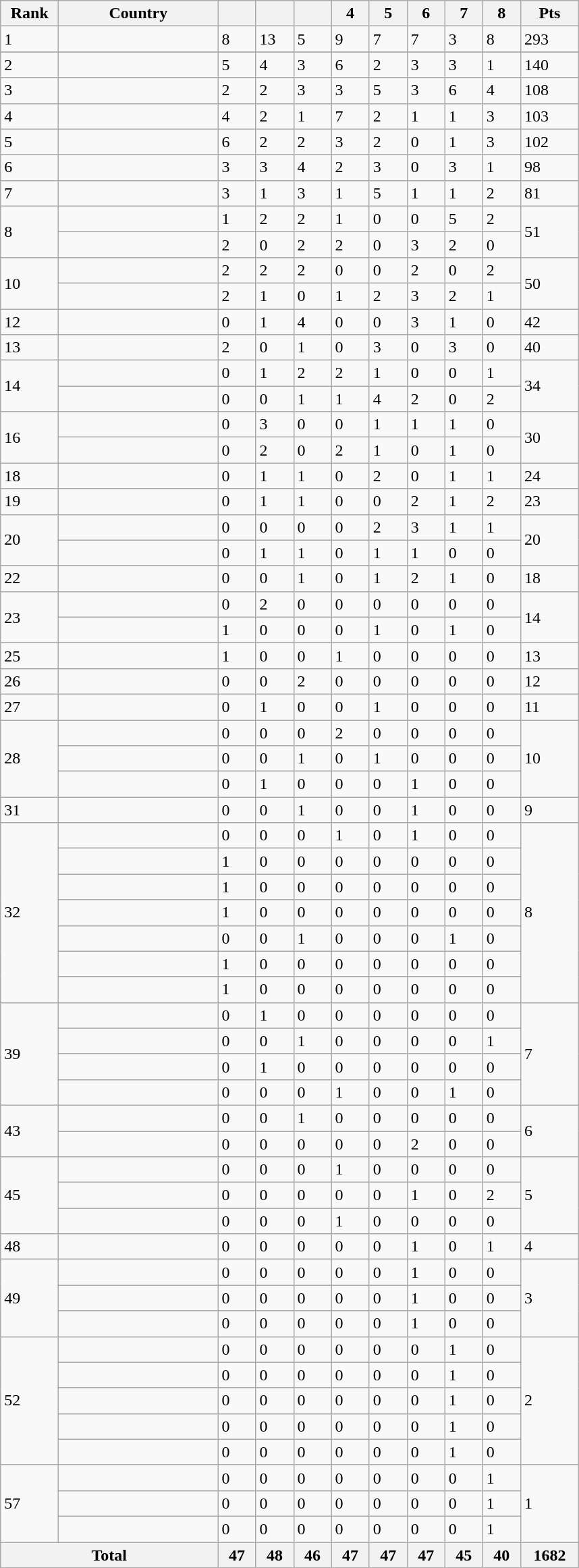<table class="wikitable sortable" width= style="text-align:center;">
<tr>
<th width="50">Rank</th>
<th style="width:130px;">Country</th>
<th width="30"></th>
<th width="30"></th>
<th width="30"></th>
<th width="30">4</th>
<th width="30">5</th>
<th width="30">6</th>
<th width="30">7</th>
<th width="30">8</th>
<th width="50">Pts</th>
</tr>
<tr>
<td>1</td>
<td align=left style=""></td>
<td>8</td>
<td>13</td>
<td>5</td>
<td>9</td>
<td>7</td>
<td>7</td>
<td>3</td>
<td>8</td>
<td>293</td>
</tr>
<tr style="background:#ccf;">
</tr>
<tr>
<td>2</td>
<td align=left></td>
<td>5</td>
<td>4</td>
<td>3</td>
<td>6</td>
<td>2</td>
<td>3</td>
<td>3</td>
<td>1</td>
<td>140</td>
</tr>
<tr>
<td>3</td>
<td width="150" align=left></td>
<td>2</td>
<td>2</td>
<td>3</td>
<td>3</td>
<td>5</td>
<td>3</td>
<td>6</td>
<td>4</td>
<td>108</td>
</tr>
<tr>
<td>4</td>
<td align=left></td>
<td>4</td>
<td>2</td>
<td>1</td>
<td>7</td>
<td>2</td>
<td>1</td>
<td>1</td>
<td>3</td>
<td>103</td>
</tr>
<tr>
<td>5</td>
<td align=left></td>
<td>6</td>
<td>2</td>
<td>2</td>
<td>3</td>
<td>2</td>
<td>0</td>
<td>1</td>
<td>3</td>
<td>102</td>
</tr>
<tr>
<td>6</td>
<td align=left></td>
<td>3</td>
<td>3</td>
<td>4</td>
<td>2</td>
<td>3</td>
<td>0</td>
<td>3</td>
<td>1</td>
<td>98</td>
</tr>
<tr>
<td>7</td>
<td align=left></td>
<td>3</td>
<td>1</td>
<td>3</td>
<td>1</td>
<td>5</td>
<td>1</td>
<td>1</td>
<td>2</td>
<td>81</td>
</tr>
<tr>
<td rowspan="2">8</td>
<td align=left></td>
<td>1</td>
<td>2</td>
<td>2</td>
<td>1</td>
<td>0</td>
<td>0</td>
<td>5</td>
<td>2</td>
<td rowspan="2">51</td>
</tr>
<tr>
<td align=left></td>
<td>2</td>
<td>0</td>
<td>2</td>
<td>2</td>
<td>0</td>
<td>3</td>
<td>2</td>
<td>0</td>
</tr>
<tr>
<td rowspan="2">10</td>
<td align=left></td>
<td>2</td>
<td>2</td>
<td>2</td>
<td>0</td>
<td>0</td>
<td>2</td>
<td>0</td>
<td>2</td>
<td rowspan="2">50</td>
</tr>
<tr>
<td align=left></td>
<td>2</td>
<td>1</td>
<td>0</td>
<td>1</td>
<td>2</td>
<td>3</td>
<td>2</td>
<td>1</td>
</tr>
<tr>
<td>12</td>
<td align=left></td>
<td>0</td>
<td>1</td>
<td>4</td>
<td>0</td>
<td>0</td>
<td>3</td>
<td>1</td>
<td>0</td>
<td>42</td>
</tr>
<tr>
<td>13</td>
<td align=left></td>
<td>2</td>
<td>0</td>
<td>1</td>
<td>0</td>
<td>3</td>
<td>0</td>
<td>3</td>
<td>0</td>
<td>40</td>
</tr>
<tr>
<td rowspan="2">14</td>
<td align=left></td>
<td>0</td>
<td>1</td>
<td>2</td>
<td>2</td>
<td>1</td>
<td>0</td>
<td>0</td>
<td>1</td>
<td rowspan="2">34</td>
</tr>
<tr>
<td align=left></td>
<td>0</td>
<td>0</td>
<td>1</td>
<td>1</td>
<td>4</td>
<td>2</td>
<td>0</td>
<td>2</td>
</tr>
<tr>
<td rowspan="2">16</td>
<td align=left></td>
<td>0</td>
<td>3</td>
<td>0</td>
<td>0</td>
<td>1</td>
<td>1</td>
<td>1</td>
<td>0</td>
<td rowspan="2">30</td>
</tr>
<tr>
<td align=left></td>
<td>0</td>
<td>2</td>
<td>0</td>
<td>2</td>
<td>1</td>
<td>0</td>
<td>1</td>
<td>0</td>
</tr>
<tr>
<td>18</td>
<td align=left></td>
<td>0</td>
<td>1</td>
<td>1</td>
<td>0</td>
<td>2</td>
<td>0</td>
<td>1</td>
<td>1</td>
<td>24</td>
</tr>
<tr>
<td>19</td>
<td align=left></td>
<td>0</td>
<td>1</td>
<td>1</td>
<td>0</td>
<td>0</td>
<td>2</td>
<td>1</td>
<td>2</td>
<td>23</td>
</tr>
<tr>
<td rowspan="2">20</td>
<td align=left></td>
<td>0</td>
<td>0</td>
<td>0</td>
<td>0</td>
<td>2</td>
<td>3</td>
<td>1</td>
<td>1</td>
<td rowspan="2">20</td>
</tr>
<tr>
<td align=left></td>
<td>0</td>
<td>1</td>
<td>1</td>
<td>0</td>
<td>1</td>
<td>1</td>
<td>0</td>
<td>0</td>
</tr>
<tr>
<td>22</td>
<td align=left></td>
<td>0</td>
<td>0</td>
<td>1</td>
<td>0</td>
<td>1</td>
<td>2</td>
<td>1</td>
<td>0</td>
<td>18</td>
</tr>
<tr>
<td rowspan="2">23</td>
<td align=left></td>
<td>0</td>
<td>2</td>
<td>0</td>
<td>0</td>
<td>0</td>
<td>0</td>
<td>0</td>
<td>0</td>
<td rowspan="2">14</td>
</tr>
<tr>
<td align=left></td>
<td>1</td>
<td>0</td>
<td>0</td>
<td>0</td>
<td>1</td>
<td>0</td>
<td>1</td>
<td>0</td>
</tr>
<tr>
<td>25</td>
<td align=left></td>
<td>1</td>
<td>0</td>
<td>0</td>
<td>1</td>
<td>0</td>
<td>0</td>
<td>0</td>
<td>0</td>
<td>13</td>
</tr>
<tr>
<td>26</td>
<td align=left></td>
<td>0</td>
<td>0</td>
<td>2</td>
<td>0</td>
<td>0</td>
<td>0</td>
<td>0</td>
<td>0</td>
<td>12</td>
</tr>
<tr>
<td>27</td>
<td align=left></td>
<td>0</td>
<td>1</td>
<td>0</td>
<td>0</td>
<td>1</td>
<td>0</td>
<td>0</td>
<td>0</td>
<td>11</td>
</tr>
<tr>
<td rowspan="3">28</td>
<td align=left></td>
<td>0</td>
<td>0</td>
<td>0</td>
<td>2</td>
<td>0</td>
<td>0</td>
<td>0</td>
<td>0</td>
<td rowspan="3">10</td>
</tr>
<tr>
<td align=left></td>
<td>0</td>
<td>0</td>
<td>1</td>
<td>0</td>
<td>1</td>
<td>0</td>
<td>0</td>
<td>0</td>
</tr>
<tr>
<td align=left></td>
<td>0</td>
<td>1</td>
<td>0</td>
<td>0</td>
<td>0</td>
<td>1</td>
<td>0</td>
<td>0</td>
</tr>
<tr>
<td>31</td>
<td align=left></td>
<td>0</td>
<td>0</td>
<td>1</td>
<td>0</td>
<td>0</td>
<td>1</td>
<td>0</td>
<td>0</td>
<td>9</td>
</tr>
<tr>
<td rowspan="7">32</td>
<td align=left></td>
<td>0</td>
<td>0</td>
<td>0</td>
<td>1</td>
<td>0</td>
<td>1</td>
<td>0</td>
<td>0</td>
<td rowspan="7">8</td>
</tr>
<tr>
<td align=left></td>
<td>1</td>
<td>0</td>
<td>0</td>
<td>0</td>
<td>0</td>
<td>0</td>
<td>0</td>
<td>0</td>
</tr>
<tr>
<td align=left></td>
<td>1</td>
<td>0</td>
<td>0</td>
<td>0</td>
<td>0</td>
<td>0</td>
<td>0</td>
<td>0</td>
</tr>
<tr>
<td align=left></td>
<td>1</td>
<td>0</td>
<td>0</td>
<td>0</td>
<td>0</td>
<td>0</td>
<td>0</td>
<td>0</td>
</tr>
<tr>
<td align=left></td>
<td>0</td>
<td>0</td>
<td>1</td>
<td>0</td>
<td>0</td>
<td>0</td>
<td>1</td>
<td>0</td>
</tr>
<tr>
<td align=left></td>
<td>1</td>
<td>0</td>
<td>0</td>
<td>0</td>
<td>0</td>
<td>0</td>
<td>0</td>
<td>0</td>
</tr>
<tr>
<td align=left></td>
<td>1</td>
<td>0</td>
<td>0</td>
<td>0</td>
<td>0</td>
<td>0</td>
<td>0</td>
<td>0</td>
</tr>
<tr>
<td rowspan="4">39</td>
<td align=left></td>
<td>0</td>
<td>1</td>
<td>0</td>
<td>0</td>
<td>0</td>
<td>0</td>
<td>0</td>
<td>0</td>
<td rowspan="4">7</td>
</tr>
<tr>
<td align=left></td>
<td>0</td>
<td>0</td>
<td>1</td>
<td>0</td>
<td>0</td>
<td>0</td>
<td>0</td>
<td>1</td>
</tr>
<tr>
<td align=left></td>
<td>0</td>
<td>1</td>
<td>0</td>
<td>0</td>
<td>0</td>
<td>0</td>
<td>0</td>
<td>0</td>
</tr>
<tr>
<td align=left></td>
<td>0</td>
<td>0</td>
<td>0</td>
<td>1</td>
<td>0</td>
<td>0</td>
<td>1</td>
<td>0</td>
</tr>
<tr>
<td rowspan="2">43</td>
<td align=left></td>
<td>0</td>
<td>0</td>
<td>1</td>
<td>0</td>
<td>0</td>
<td>0</td>
<td>0</td>
<td>0</td>
<td rowspan="2">6</td>
</tr>
<tr>
<td align=left></td>
<td>0</td>
<td>0</td>
<td>0</td>
<td>0</td>
<td>0</td>
<td>2</td>
<td>0</td>
<td>0</td>
</tr>
<tr>
<td rowspan="3">45</td>
<td align=left></td>
<td>0</td>
<td>0</td>
<td>0</td>
<td>1</td>
<td>0</td>
<td>0</td>
<td>0</td>
<td>0</td>
<td rowspan="3">5</td>
</tr>
<tr>
<td align=left></td>
<td>0</td>
<td>0</td>
<td>0</td>
<td>0</td>
<td>0</td>
<td>1</td>
<td>0</td>
<td>2</td>
</tr>
<tr>
<td align=left></td>
<td>0</td>
<td>0</td>
<td>0</td>
<td>1</td>
<td>0</td>
<td>0</td>
<td>0</td>
<td>0</td>
</tr>
<tr>
<td>48</td>
<td align=left></td>
<td>0</td>
<td>0</td>
<td>0</td>
<td>0</td>
<td>0</td>
<td>1</td>
<td>0</td>
<td>1</td>
<td>4</td>
</tr>
<tr>
<td rowspan="3">49</td>
<td align=left></td>
<td>0</td>
<td>0</td>
<td>0</td>
<td>0</td>
<td>0</td>
<td>1</td>
<td>0</td>
<td>0</td>
<td rowspan="3">3</td>
</tr>
<tr>
<td align=left></td>
<td>0</td>
<td>0</td>
<td>0</td>
<td>0</td>
<td>0</td>
<td>1</td>
<td>0</td>
<td>0</td>
</tr>
<tr>
<td align=left></td>
<td>0</td>
<td>0</td>
<td>0</td>
<td>0</td>
<td>0</td>
<td>1</td>
<td>0</td>
<td>0</td>
</tr>
<tr>
<td rowspan="5">52</td>
<td align=left></td>
<td>0</td>
<td>0</td>
<td>0</td>
<td>0</td>
<td>0</td>
<td>0</td>
<td>1</td>
<td>0</td>
<td rowspan="5">2</td>
</tr>
<tr>
<td align=left></td>
<td>0</td>
<td>0</td>
<td>0</td>
<td>0</td>
<td>0</td>
<td>0</td>
<td>1</td>
<td>0</td>
</tr>
<tr>
<td align=left></td>
<td>0</td>
<td>0</td>
<td>0</td>
<td>0</td>
<td>0</td>
<td>0</td>
<td>1</td>
<td>0</td>
</tr>
<tr>
<td align=left></td>
<td>0</td>
<td>0</td>
<td>0</td>
<td>0</td>
<td>0</td>
<td>0</td>
<td>1</td>
<td>0</td>
</tr>
<tr>
<td align=left></td>
<td>0</td>
<td>0</td>
<td>0</td>
<td>0</td>
<td>0</td>
<td>0</td>
<td>1</td>
<td>0</td>
</tr>
<tr>
<td rowspan="3">57</td>
<td align=left></td>
<td>0</td>
<td>0</td>
<td>0</td>
<td>0</td>
<td>0</td>
<td>0</td>
<td>0</td>
<td>1</td>
<td rowspan="3">1</td>
</tr>
<tr>
<td align=left></td>
<td>0</td>
<td>0</td>
<td>0</td>
<td>0</td>
<td>0</td>
<td>0</td>
<td>0</td>
<td>1</td>
</tr>
<tr>
<td align=left></td>
<td>0</td>
<td>0</td>
<td>0</td>
<td>0</td>
<td>0</td>
<td>0</td>
<td>0</td>
<td>1</td>
</tr>
<tr>
<th colspan=2>Total</th>
<th>47</th>
<th>48</th>
<th>46</th>
<th>47</th>
<th>47</th>
<th>47</th>
<th>45</th>
<th>40</th>
<th>1682</th>
</tr>
</table>
